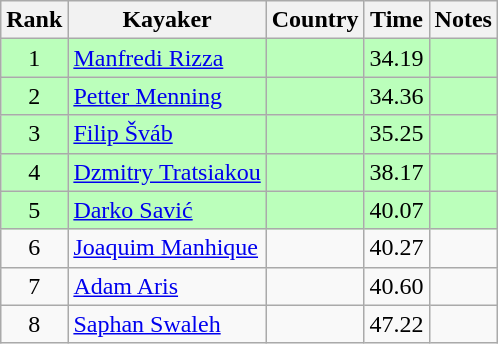<table class="wikitable" style="text-align:center">
<tr>
<th>Rank</th>
<th>Kayaker</th>
<th>Country</th>
<th>Time</th>
<th>Notes</th>
</tr>
<tr bgcolor=bbffbb>
<td>1</td>
<td align="left"><a href='#'>Manfredi Rizza</a></td>
<td align="left"></td>
<td>34.19</td>
<td></td>
</tr>
<tr bgcolor=bbffbb>
<td>2</td>
<td align="left"><a href='#'>Petter Menning</a></td>
<td align="left"></td>
<td>34.36</td>
<td></td>
</tr>
<tr bgcolor=bbffbb>
<td>3</td>
<td align="left"><a href='#'>Filip Šváb</a></td>
<td align="left"></td>
<td>35.25</td>
<td></td>
</tr>
<tr bgcolor=bbffbb>
<td>4</td>
<td align="left"><a href='#'>Dzmitry Tratsiakou</a></td>
<td align="left"></td>
<td>38.17</td>
<td></td>
</tr>
<tr bgcolor=bbffbb>
<td>5</td>
<td align="left"><a href='#'>Darko Savić</a></td>
<td align="left"></td>
<td>40.07</td>
<td></td>
</tr>
<tr>
<td>6</td>
<td align="left"><a href='#'>Joaquim Manhique</a></td>
<td align="left"></td>
<td>40.27</td>
<td></td>
</tr>
<tr>
<td>7</td>
<td align="left"><a href='#'>Adam Aris</a></td>
<td align="left"></td>
<td>40.60</td>
<td></td>
</tr>
<tr>
<td>8</td>
<td align="left"><a href='#'>Saphan Swaleh</a></td>
<td align="left"></td>
<td>47.22</td>
<td></td>
</tr>
</table>
